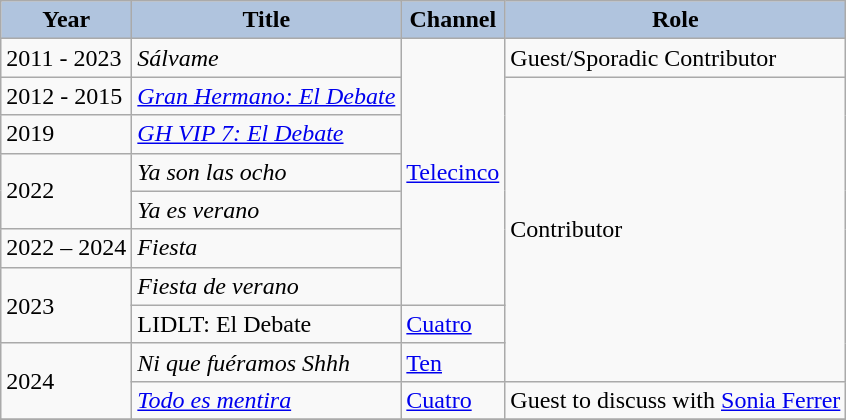<table class="wikitable" border="2" cellpadding="4">
<tr>
<th style="background: #B0C4DE;">Year</th>
<th style="background: #B0C4DE;">Title</th>
<th style="background: #B0C4DE;">Channel</th>
<th style="background: #B0C4DE;">Role</th>
</tr>
<tr>
<td>2011 - 2023</td>
<td><em>Sálvame</em></td>
<td rowspan="7"><a href='#'>Telecinco</a></td>
<td>Guest/Sporadic Contributor</td>
</tr>
<tr>
<td>2012 - 2015</td>
<td><em><a href='#'>Gran Hermano: El Debate</a></em></td>
<td rowspan="8">Contributor</td>
</tr>
<tr>
<td>2019</td>
<td><em><a href='#'>GH VIP 7: El Debate</a></em></td>
</tr>
<tr>
<td rowspan="2">2022</td>
<td><em>Ya son las ocho</em></td>
</tr>
<tr>
<td><em>Ya es verano</em></td>
</tr>
<tr>
<td>2022 – 2024</td>
<td><em>Fiesta</em></td>
</tr>
<tr>
<td rowspan="2">2023</td>
<td><em>Fiesta de verano</em></td>
</tr>
<tr>
<td>LIDLT: El Debate</td>
<td><a href='#'>Cuatro</a></td>
</tr>
<tr>
<td rowspan="2">2024</td>
<td><em>Ni que fuéramos Shhh</em></td>
<td><a href='#'>Ten</a></td>
</tr>
<tr>
<td><em><a href='#'>Todo es mentira</a></em></td>
<td><a href='#'>Cuatro</a></td>
<td>Guest to discuss with <a href='#'>Sonia Ferrer</a></td>
</tr>
<tr>
</tr>
</table>
